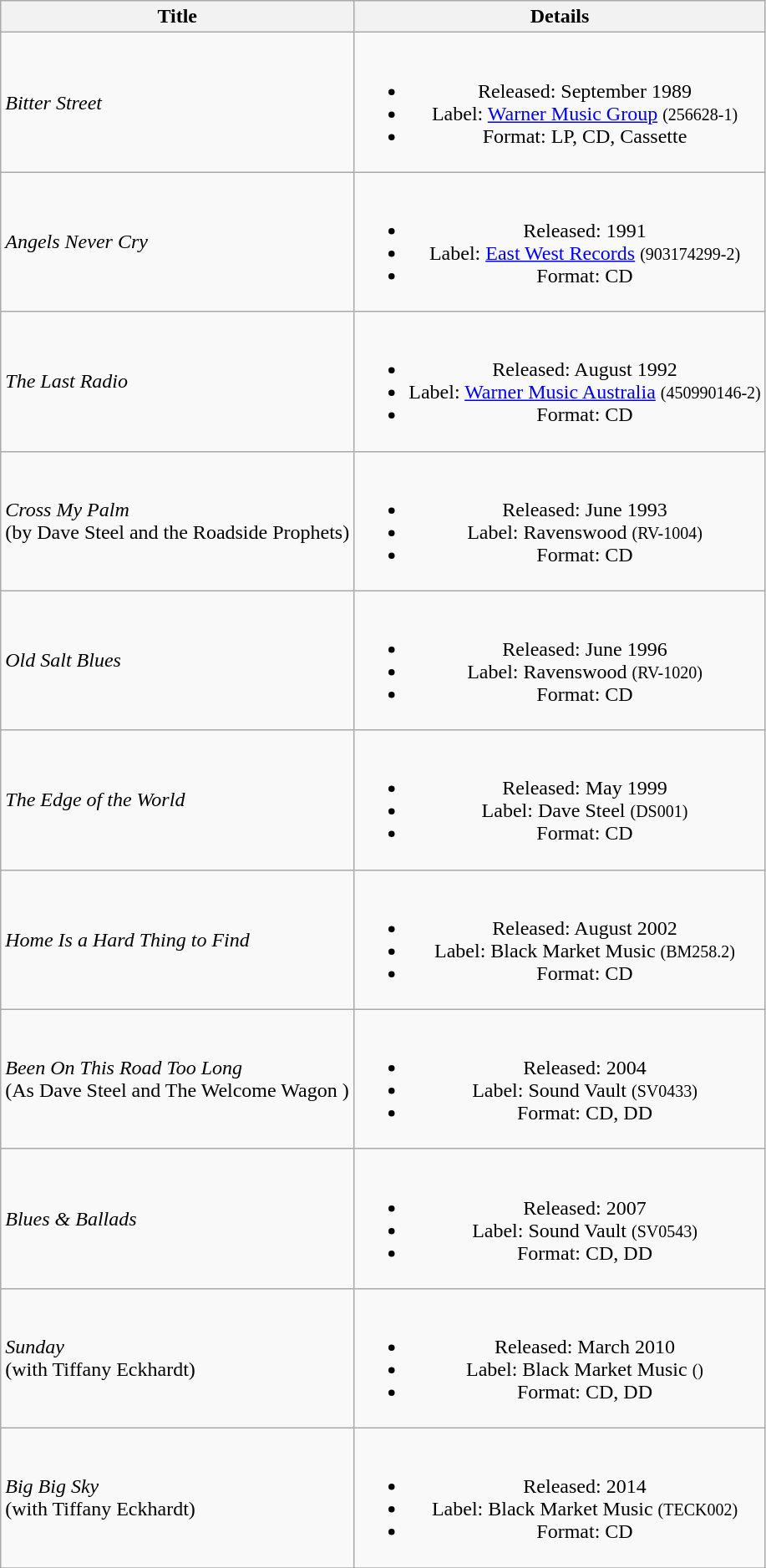<table class="wikitable" style="text-align:center;">
<tr>
<th>Title</th>
<th>Details</th>
</tr>
<tr>
<td align="left"><em>Bitter Street</em></td>
<td><br><ul><li>Released: September 1989</li><li>Label: <a href='#'>Warner Music Group</a> <small>(256628-1)</small></li><li>Format: LP, CD, Cassette</li></ul></td>
</tr>
<tr>
<td align="left"><em>Angels Never Cry</em></td>
<td><br><ul><li>Released: 1991</li><li>Label: <a href='#'>East West Records</a> <small>(903174299-2)</small></li><li>Format: CD</li></ul></td>
</tr>
<tr>
<td align="left"><em>The Last Radio</em></td>
<td><br><ul><li>Released: August 1992</li><li>Label: <a href='#'>Warner Music Australia</a> <small>(450990146-2)</small></li><li>Format: CD</li></ul></td>
</tr>
<tr>
<td align="left"><em>Cross My Palm</em> <br>(by Dave Steel and the Roadside Prophets)</td>
<td><br><ul><li>Released: June 1993</li><li>Label: Ravenswood <small>(RV-1004)</small></li><li>Format: CD</li></ul></td>
</tr>
<tr>
<td align="left"><em>Old Salt Blues</em></td>
<td><br><ul><li>Released: June 1996</li><li>Label: Ravenswood <small>(RV-1020)</small></li><li>Format: CD</li></ul></td>
</tr>
<tr>
<td align="left"><em>The Edge of the World</em></td>
<td><br><ul><li>Released: May 1999</li><li>Label: Dave Steel <small>(DS001)</small></li><li>Format: CD</li></ul></td>
</tr>
<tr>
<td align="left"><em>Home Is a Hard Thing to Find</em></td>
<td><br><ul><li>Released: August 2002</li><li>Label: Black Market Music <small>(BM258.2)</small></li><li>Format: CD</li></ul></td>
</tr>
<tr>
<td align="left"><em>Been On This Road Too Long</em> <br> (As Dave Steel and The Welcome Wagon )</td>
<td><br><ul><li>Released: 2004</li><li>Label: Sound Vault <small>(SV0433)</small></li><li>Format: CD, DD</li></ul></td>
</tr>
<tr>
<td align="left"><em>Blues & Ballads</em></td>
<td><br><ul><li>Released: 2007</li><li>Label: Sound Vault <small>(SV0543)</small></li><li>Format: CD, DD</li></ul></td>
</tr>
<tr>
<td align="left"><em>Sunday</em> <br> (with Tiffany Eckhardt)</td>
<td><br><ul><li>Released: March 2010</li><li>Label: Black Market Music <small>()</small></li><li>Format: CD, DD</li></ul></td>
</tr>
<tr>
<td align="left"><em>Big Big Sky</em> <br> (with Tiffany Eckhardt)</td>
<td><br><ul><li>Released: 2014</li><li>Label: Black Market Music <small>(TECK002)</small></li><li>Format: CD</li></ul></td>
</tr>
<tr>
</tr>
</table>
